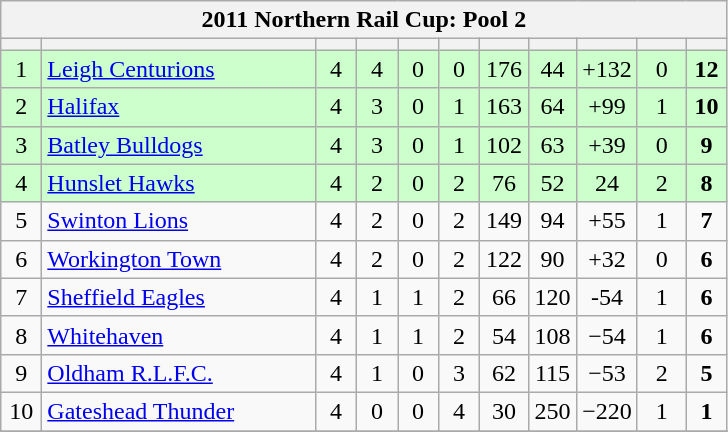<table class="wikitable" style="text-align:center;">
<tr>
<th colspan="11">2011 Northern Rail Cup: Pool 2</th>
</tr>
<tr>
<th width="20"></th>
<th width="175"></th>
<th width="20"></th>
<th width="20"></th>
<th width="20"></th>
<th width="20"></th>
<th width="25"></th>
<th width="25"></th>
<th width="25"></th>
<th width="25"></th>
<th width="20"></th>
</tr>
<tr align=center style="background:#CCFFCC;">
<td>1</td>
<td style="text-align:left;"> <a href='#'>Leigh Centurions</a></td>
<td>4</td>
<td>4</td>
<td>0</td>
<td>0</td>
<td>176</td>
<td>44</td>
<td>+132</td>
<td>0</td>
<td><strong>12</strong></td>
</tr>
<tr align=center style="background:#CCFFCC;">
<td>2</td>
<td style="text-align:left;"> <a href='#'>Halifax</a></td>
<td>4</td>
<td>3</td>
<td>0</td>
<td>1</td>
<td>163</td>
<td>64</td>
<td>+99</td>
<td>1</td>
<td><strong>10</strong></td>
</tr>
<tr align=center style="background:#CCFFCC;">
<td>3</td>
<td style="text-align:left;"> <a href='#'>Batley Bulldogs</a></td>
<td>4</td>
<td>3</td>
<td>0</td>
<td>1</td>
<td>102</td>
<td>63</td>
<td>+39</td>
<td>0</td>
<td><strong>9</strong></td>
</tr>
<tr align=center style="background:#CCFFCC;">
<td>4</td>
<td style="text-align:left;"> <a href='#'>Hunslet Hawks</a></td>
<td>4</td>
<td>2</td>
<td>0</td>
<td>2</td>
<td>76</td>
<td>52</td>
<td>24</td>
<td>2</td>
<td><strong>8</strong></td>
</tr>
<tr align=center>
<td>5</td>
<td style="text-align:left;"> <a href='#'>Swinton Lions</a></td>
<td>4</td>
<td>2</td>
<td>0</td>
<td>2</td>
<td>149</td>
<td>94</td>
<td>+55</td>
<td>1</td>
<td><strong>7</strong></td>
</tr>
<tr align=center>
<td>6</td>
<td style="text-align:left;"> <a href='#'>Workington Town</a></td>
<td>4</td>
<td>2</td>
<td>0</td>
<td>2</td>
<td>122</td>
<td>90</td>
<td>+32</td>
<td>0</td>
<td><strong>6</strong></td>
</tr>
<tr align=center>
<td>7</td>
<td style="text-align:left"> <a href='#'>Sheffield Eagles</a></td>
<td>4</td>
<td>1</td>
<td>1</td>
<td>2</td>
<td>66</td>
<td>120</td>
<td>-54</td>
<td>1</td>
<td><strong>6</strong></td>
</tr>
<tr align=center>
<td>8</td>
<td style="text-align:left;"> <a href='#'>Whitehaven</a></td>
<td>4</td>
<td>1</td>
<td>1</td>
<td>2</td>
<td>54</td>
<td>108</td>
<td>−54</td>
<td>1</td>
<td><strong>6</strong></td>
</tr>
<tr align=center>
<td>9</td>
<td style="text-align:left;"> <a href='#'>Oldham R.L.F.C.</a></td>
<td>4</td>
<td>1</td>
<td>0</td>
<td>3</td>
<td>62</td>
<td>115</td>
<td>−53</td>
<td>2</td>
<td><strong>5</strong></td>
</tr>
<tr align=center>
<td>10</td>
<td style="text-align:left;"> <a href='#'>Gateshead Thunder</a></td>
<td>4</td>
<td>0</td>
<td>0</td>
<td>4</td>
<td>30</td>
<td>250</td>
<td>−220</td>
<td>1</td>
<td><strong>1</strong></td>
</tr>
<tr>
</tr>
</table>
